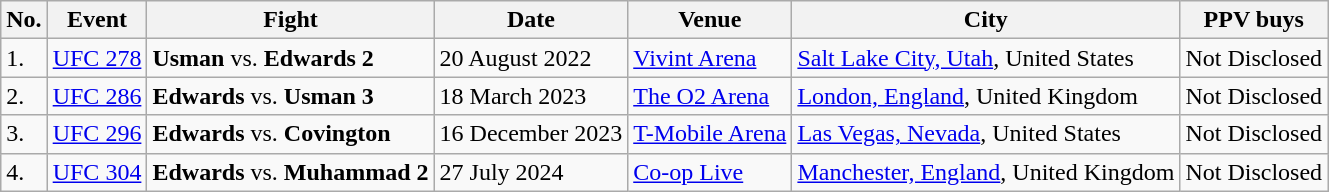<table class="wikitable">
<tr>
<th>No.</th>
<th>Event</th>
<th>Fight</th>
<th>Date</th>
<th>Venue</th>
<th>City</th>
<th>PPV buys</th>
</tr>
<tr>
<td>1.</td>
<td><a href='#'>UFC 278</a></td>
<td><strong>Usman</strong> vs. <strong>Edwards 2</strong></td>
<td>20 August 2022</td>
<td><a href='#'>Vivint Arena</a></td>
<td><a href='#'>Salt Lake City, Utah</a>, United States</td>
<td>Not Disclosed</td>
</tr>
<tr>
<td>2.</td>
<td><a href='#'>UFC 286</a></td>
<td><strong>Edwards</strong> vs. <strong>Usman 3</strong></td>
<td>18 March 2023</td>
<td><a href='#'>The O2 Arena</a></td>
<td><a href='#'>London, England</a>, United Kingdom</td>
<td>Not Disclosed</td>
</tr>
<tr>
<td>3.</td>
<td><a href='#'>UFC 296</a></td>
<td><strong>Edwards</strong> vs. <strong>Covington</strong></td>
<td>16 December 2023</td>
<td><a href='#'>T-Mobile Arena</a></td>
<td><a href='#'>Las Vegas, Nevada</a>, United States</td>
<td>Not Disclosed</td>
</tr>
<tr>
<td>4.</td>
<td><a href='#'>UFC 304</a></td>
<td><strong>Edwards</strong> vs. <strong>Muhammad 2</strong></td>
<td>27 July 2024</td>
<td><a href='#'>Co-op Live</a></td>
<td><a href='#'>Manchester, England</a>, United Kingdom</td>
<td>Not Disclosed</td>
</tr>
</table>
